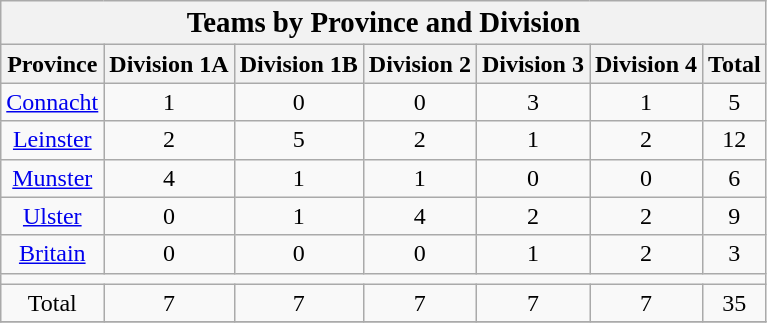<table class="wikitable" style="text-align:center">
<tr>
<th colspan=7><big>Teams by Province and Division</big></th>
</tr>
<tr>
<th>Province</th>
<th>Division 1A</th>
<th>Division 1B</th>
<th>Division 2</th>
<th>Division 3</th>
<th>Division 4</th>
<th>Total</th>
</tr>
<tr>
<td><a href='#'>Connacht</a></td>
<td>1</td>
<td>0</td>
<td>0</td>
<td>3</td>
<td>1</td>
<td>5</td>
</tr>
<tr>
<td><a href='#'>Leinster</a></td>
<td>2</td>
<td>5</td>
<td>2</td>
<td>1</td>
<td>2</td>
<td>12</td>
</tr>
<tr>
<td><a href='#'>Munster</a></td>
<td>4</td>
<td>1</td>
<td>1</td>
<td>0</td>
<td>0</td>
<td>6</td>
</tr>
<tr>
<td><a href='#'>Ulster</a></td>
<td>0</td>
<td>1</td>
<td>4</td>
<td>2</td>
<td>2</td>
<td>9</td>
</tr>
<tr>
<td><a href='#'>Britain</a></td>
<td>0</td>
<td>0</td>
<td>0</td>
<td>1</td>
<td>2</td>
<td>3</td>
</tr>
<tr>
<td colspan=7></td>
</tr>
<tr>
<td>Total</td>
<td>7</td>
<td>7</td>
<td>7</td>
<td>7</td>
<td>7</td>
<td>35</td>
</tr>
<tr>
</tr>
</table>
